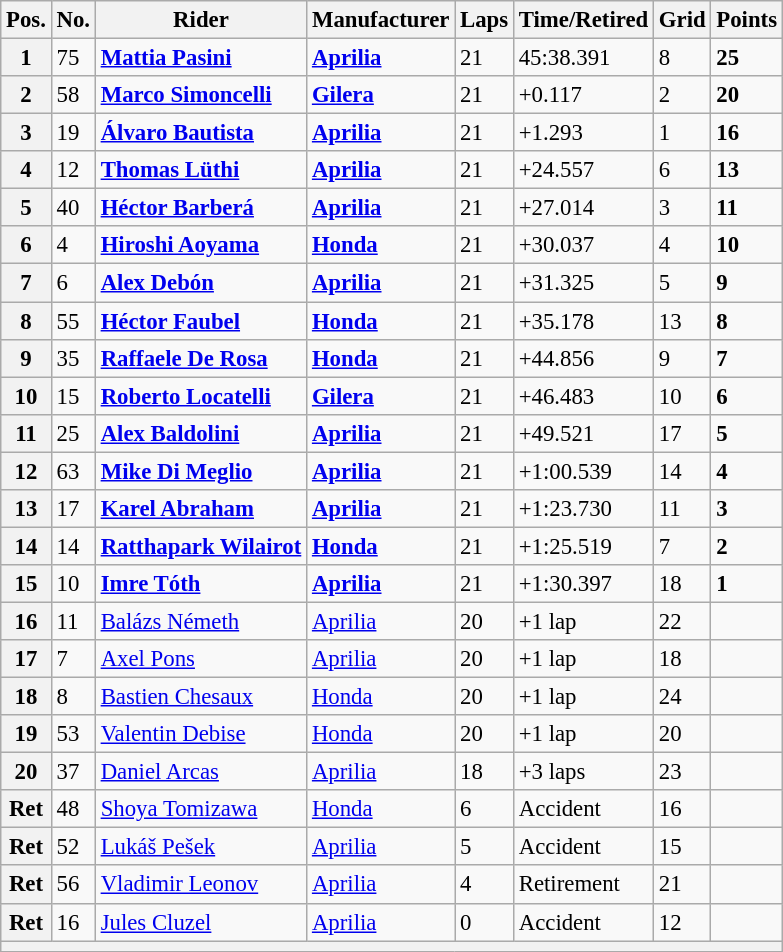<table class="wikitable" style="font-size: 95%;">
<tr>
<th>Pos.</th>
<th>No.</th>
<th>Rider</th>
<th>Manufacturer</th>
<th>Laps</th>
<th>Time/Retired</th>
<th>Grid</th>
<th>Points</th>
</tr>
<tr>
<th>1</th>
<td>75</td>
<td> <strong><a href='#'>Mattia Pasini</a></strong></td>
<td><strong><a href='#'>Aprilia</a></strong></td>
<td>21</td>
<td>45:38.391</td>
<td>8</td>
<td><strong>25</strong></td>
</tr>
<tr>
<th>2</th>
<td>58</td>
<td> <strong><a href='#'>Marco Simoncelli</a></strong></td>
<td><strong><a href='#'>Gilera</a></strong></td>
<td>21</td>
<td>+0.117</td>
<td>2</td>
<td><strong>20</strong></td>
</tr>
<tr>
<th>3</th>
<td>19</td>
<td> <strong><a href='#'>Álvaro Bautista</a></strong></td>
<td><strong><a href='#'>Aprilia</a></strong></td>
<td>21</td>
<td>+1.293</td>
<td>1</td>
<td><strong>16</strong></td>
</tr>
<tr>
<th>4</th>
<td>12</td>
<td> <strong><a href='#'>Thomas Lüthi</a></strong></td>
<td><strong><a href='#'>Aprilia</a></strong></td>
<td>21</td>
<td>+24.557</td>
<td>6</td>
<td><strong>13</strong></td>
</tr>
<tr>
<th>5</th>
<td>40</td>
<td> <strong><a href='#'>Héctor Barberá</a></strong></td>
<td><strong><a href='#'>Aprilia</a></strong></td>
<td>21</td>
<td>+27.014</td>
<td>3</td>
<td><strong>11</strong></td>
</tr>
<tr>
<th>6</th>
<td>4</td>
<td> <strong><a href='#'>Hiroshi Aoyama</a></strong></td>
<td><strong><a href='#'>Honda</a></strong></td>
<td>21</td>
<td>+30.037</td>
<td>4</td>
<td><strong>10</strong></td>
</tr>
<tr>
<th>7</th>
<td>6</td>
<td> <strong><a href='#'>Alex Debón</a></strong></td>
<td><strong><a href='#'>Aprilia</a></strong></td>
<td>21</td>
<td>+31.325</td>
<td>5</td>
<td><strong>9</strong></td>
</tr>
<tr>
<th>8</th>
<td>55</td>
<td> <strong><a href='#'>Héctor Faubel</a></strong></td>
<td><strong><a href='#'>Honda</a></strong></td>
<td>21</td>
<td>+35.178</td>
<td>13</td>
<td><strong>8</strong></td>
</tr>
<tr>
<th>9</th>
<td>35</td>
<td> <strong><a href='#'>Raffaele De Rosa</a></strong></td>
<td><strong><a href='#'>Honda</a></strong></td>
<td>21</td>
<td>+44.856</td>
<td>9</td>
<td><strong>7</strong></td>
</tr>
<tr>
<th>10</th>
<td>15</td>
<td> <strong><a href='#'>Roberto Locatelli</a></strong></td>
<td><strong><a href='#'>Gilera</a></strong></td>
<td>21</td>
<td>+46.483</td>
<td>10</td>
<td><strong>6</strong></td>
</tr>
<tr>
<th>11</th>
<td>25</td>
<td> <strong><a href='#'>Alex Baldolini</a></strong></td>
<td><strong><a href='#'>Aprilia</a></strong></td>
<td>21</td>
<td>+49.521</td>
<td>17</td>
<td><strong>5</strong></td>
</tr>
<tr>
<th>12</th>
<td>63</td>
<td> <strong><a href='#'>Mike Di Meglio</a></strong></td>
<td><strong><a href='#'>Aprilia</a></strong></td>
<td>21</td>
<td>+1:00.539</td>
<td>14</td>
<td><strong>4</strong></td>
</tr>
<tr>
<th>13</th>
<td>17</td>
<td> <strong><a href='#'>Karel Abraham</a></strong></td>
<td><strong><a href='#'>Aprilia</a></strong></td>
<td>21</td>
<td>+1:23.730</td>
<td>11</td>
<td><strong>3</strong></td>
</tr>
<tr>
<th>14</th>
<td>14</td>
<td> <strong><a href='#'>Ratthapark Wilairot</a></strong></td>
<td><strong><a href='#'>Honda</a></strong></td>
<td>21</td>
<td>+1:25.519</td>
<td>7</td>
<td><strong>2</strong></td>
</tr>
<tr>
<th>15</th>
<td>10</td>
<td> <strong><a href='#'>Imre Tóth</a></strong></td>
<td><strong><a href='#'>Aprilia</a></strong></td>
<td>21</td>
<td>+1:30.397</td>
<td>18</td>
<td><strong>1</strong></td>
</tr>
<tr>
<th>16</th>
<td>11</td>
<td> <a href='#'>Balázs Németh</a></td>
<td><a href='#'>Aprilia</a></td>
<td>20</td>
<td>+1 lap</td>
<td>22</td>
<td></td>
</tr>
<tr>
<th>17</th>
<td>7</td>
<td> <a href='#'>Axel Pons</a></td>
<td><a href='#'>Aprilia</a></td>
<td>20</td>
<td>+1 lap</td>
<td>18</td>
<td></td>
</tr>
<tr>
<th>18</th>
<td>8</td>
<td> <a href='#'>Bastien Chesaux</a></td>
<td><a href='#'>Honda</a></td>
<td>20</td>
<td>+1 lap</td>
<td>24</td>
<td></td>
</tr>
<tr>
<th>19</th>
<td>53</td>
<td> <a href='#'>Valentin Debise</a></td>
<td><a href='#'>Honda</a></td>
<td>20</td>
<td>+1 lap</td>
<td>20</td>
<td></td>
</tr>
<tr>
<th>20</th>
<td>37</td>
<td> <a href='#'>Daniel Arcas</a></td>
<td><a href='#'>Aprilia</a></td>
<td>18</td>
<td>+3 laps</td>
<td>23</td>
<td></td>
</tr>
<tr>
<th>Ret</th>
<td>48</td>
<td> <a href='#'>Shoya Tomizawa</a></td>
<td><a href='#'>Honda</a></td>
<td>6</td>
<td>Accident</td>
<td>16</td>
<td></td>
</tr>
<tr>
<th>Ret</th>
<td>52</td>
<td> <a href='#'>Lukáš Pešek</a></td>
<td><a href='#'>Aprilia</a></td>
<td>5</td>
<td>Accident</td>
<td>15</td>
<td></td>
</tr>
<tr>
<th>Ret</th>
<td>56</td>
<td> <a href='#'>Vladimir Leonov</a></td>
<td><a href='#'>Aprilia</a></td>
<td>4</td>
<td>Retirement</td>
<td>21</td>
<td></td>
</tr>
<tr>
<th>Ret</th>
<td>16</td>
<td> <a href='#'>Jules Cluzel</a></td>
<td><a href='#'>Aprilia</a></td>
<td>0</td>
<td>Accident</td>
<td>12</td>
<td></td>
</tr>
<tr>
<th colspan=8></th>
</tr>
</table>
